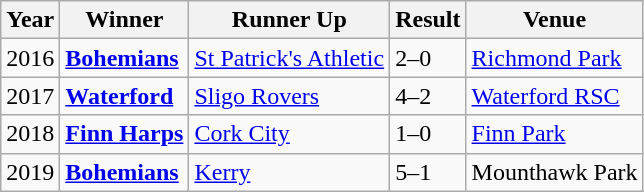<table class="wikitable">
<tr>
<th>Year</th>
<th>Winner</th>
<th>Runner Up</th>
<th>Result</th>
<th>Venue</th>
</tr>
<tr>
<td>2016</td>
<td><strong><a href='#'>Bohemians</a></strong></td>
<td><a href='#'>St Patrick's Athletic</a></td>
<td>2–0</td>
<td><a href='#'>Richmond Park</a></td>
</tr>
<tr>
<td>2017</td>
<td><strong><a href='#'>Waterford</a></strong></td>
<td><a href='#'>Sligo Rovers</a></td>
<td>4–2</td>
<td><a href='#'>Waterford RSC</a></td>
</tr>
<tr>
<td>2018</td>
<td><strong><a href='#'>Finn Harps</a></strong></td>
<td><a href='#'>Cork City</a></td>
<td>1–0</td>
<td><a href='#'>Finn Park</a></td>
</tr>
<tr>
<td>2019 </td>
<td><strong><a href='#'>Bohemians</a></strong></td>
<td><a href='#'>Kerry</a></td>
<td>5–1</td>
<td>Mounthawk Park</td>
</tr>
</table>
